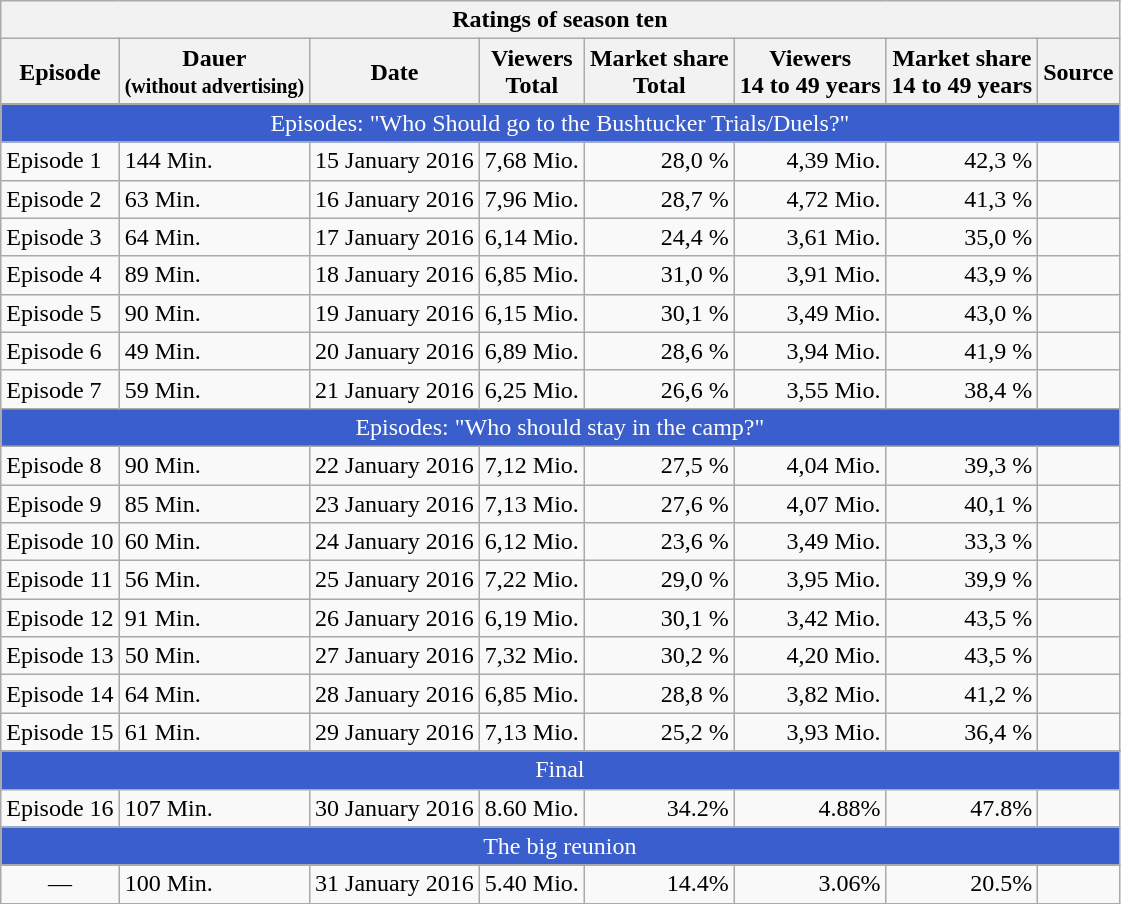<table class="wikitable">
<tr>
<th colspan=8>Ratings of season ten</th>
</tr>
<tr bgcolor="#add8e6">
<th>Episode</th>
<th>Dauer <br><small>(without advertising)</small></th>
<th>Date</th>
<th>Viewers<br>Total</th>
<th>Market share<br>Total</th>
<th>Viewers<br>14 to 49 years</th>
<th>Market share<br>14 to 49 years</th>
<th>Source</th>
</tr>
<tr align="center">
<td colspan="8" style="background-color:#3A5FCD; color:white">Episodes: "Who Should go to the Bushtucker Trials/Duels?"</td>
</tr>
<tr>
<td>Episode 1</td>
<td>144 Min.</td>
<td>15 January 2016</td>
<td align="right">7,68 Mio.</td>
<td align="right">28,0 %</td>
<td align="right">4,39 Mio.</td>
<td align="right">42,3 %</td>
<td></td>
</tr>
<tr>
<td>Episode 2</td>
<td>63 Min.</td>
<td>16 January 2016</td>
<td align="right">7,96 Mio.</td>
<td align="right">28,7 %</td>
<td align="right">4,72 Mio.</td>
<td align="right">41,3 %</td>
<td></td>
</tr>
<tr>
<td>Episode 3</td>
<td>64 Min.</td>
<td>17 January 2016</td>
<td align="right">6,14 Mio.</td>
<td align="right">24,4 %</td>
<td align="right">3,61 Mio.</td>
<td align="right">35,0 %</td>
<td></td>
</tr>
<tr>
<td>Episode 4</td>
<td>89 Min.</td>
<td>18 January 2016</td>
<td align="right">6,85 Mio.</td>
<td align="right">31,0 %</td>
<td align="right">3,91 Mio.</td>
<td align="right">43,9 %</td>
<td></td>
</tr>
<tr>
<td>Episode 5</td>
<td>90 Min.</td>
<td>19 January 2016</td>
<td align="right">6,15 Mio.</td>
<td align="right">30,1 %</td>
<td align="right">3,49 Mio.</td>
<td align="right">43,0 %</td>
<td></td>
</tr>
<tr>
<td>Episode 6</td>
<td>49 Min.</td>
<td>20 January 2016</td>
<td align="right">6,89 Mio.</td>
<td align="right">28,6 %</td>
<td align="right">3,94 Mio.</td>
<td align="right">41,9 %</td>
<td></td>
</tr>
<tr>
<td>Episode 7</td>
<td>59 Min.</td>
<td>21 January 2016</td>
<td align="right">6,25 Mio.</td>
<td align="right">26,6 %</td>
<td align="right">3,55 Mio.</td>
<td align="right">38,4 %</td>
<td></td>
</tr>
<tr align="center">
<td colspan="8" style="background-color:#3A5FCD; color:white">Episodes: "Who should stay in the camp?"</td>
</tr>
<tr>
<td>Episode 8</td>
<td>90 Min.</td>
<td>22 January 2016</td>
<td align="right">7,12 Mio.</td>
<td align="right">27,5 %</td>
<td align="right">4,04 Mio.</td>
<td align="right">39,3 %</td>
<td></td>
</tr>
<tr>
<td>Episode 9</td>
<td>85 Min.</td>
<td>23 January 2016</td>
<td align="right">7,13 Mio.</td>
<td align="right">27,6 %</td>
<td align="right">4,07 Mio.</td>
<td align="right">40,1 %</td>
<td></td>
</tr>
<tr>
<td>Episode 10</td>
<td>60 Min.</td>
<td>24 January 2016</td>
<td align="right">6,12 Mio.</td>
<td align="right">23,6 %</td>
<td align="right">3,49 Mio.</td>
<td align="right">33,3 %</td>
<td></td>
</tr>
<tr>
<td>Episode 11</td>
<td>56 Min.</td>
<td>25 January 2016</td>
<td align="right">7,22 Mio.</td>
<td align="right">29,0 %</td>
<td align="right">3,95 Mio.</td>
<td align="right">39,9 %</td>
<td></td>
</tr>
<tr>
<td>Episode 12</td>
<td>91 Min.</td>
<td>26 January 2016</td>
<td align="right">6,19 Mio.</td>
<td align="right">30,1 %</td>
<td align="right">3,42 Mio.</td>
<td align="right">43,5 %</td>
<td></td>
</tr>
<tr>
<td>Episode 13</td>
<td>50 Min.</td>
<td>27 January 2016</td>
<td align="right">7,32 Mio.</td>
<td align="right">30,2 %</td>
<td align="right">4,20 Mio.</td>
<td align="right">43,5 %</td>
<td></td>
</tr>
<tr>
<td>Episode 14</td>
<td>64 Min.</td>
<td>28 January 2016</td>
<td align="right">6,85 Mio.</td>
<td align="right">28,8 %</td>
<td align="right">3,82 Mio.</td>
<td align="right">41,2 %</td>
<td></td>
</tr>
<tr>
<td>Episode 15</td>
<td>61 Min.</td>
<td>29 January 2016</td>
<td align="right">7,13 Mio.</td>
<td align="right">25,2 %</td>
<td align="right">3,93 Mio.</td>
<td align="right">36,4 %</td>
<td></td>
</tr>
<tr>
</tr>
<tr align="center">
<td colspan="8" style="background-color:#3A5FCD; color:white">Final</td>
</tr>
<tr>
<td>Episode 16</td>
<td>107 Min.</td>
<td>30 January 2016</td>
<td align="right">8.60 Mio.</td>
<td align="right">34.2%</td>
<td align="right">4.88%</td>
<td align="right">47.8%</td>
<td></td>
</tr>
<tr align="center">
<td colspan="8" style="background-color:#3A5FCD; color:white">The big reunion</td>
</tr>
<tr>
<td align="center">—</td>
<td>100 Min.</td>
<td>31 January 2016</td>
<td align="right">5.40 Mio.</td>
<td align="right">14.4%</td>
<td align="right">3.06%</td>
<td align="right">20.5%</td>
<td></td>
</tr>
</table>
